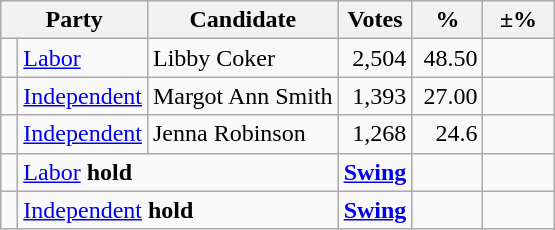<table class="wikitable" style="text-align:right; margin-bottom:0">
<tr>
<th style="width:10px" colspan=3>Party</th>
<th style="width:300x;">Candidate</th>
<th style="width:300x;">Votes</th>
<th style="width:40px;">%</th>
<th style="width:40px;">±%</th>
</tr>
<tr>
<td> </td>
<td style="text-align:left;" colspan="2"><a href='#'>Labor</a></td>
<td style="text-align:left;" colspan="1">Libby Coker</td>
<td>2,504</td>
<td style="width:40px;">48.50</td>
<td style="width:40px;"></td>
</tr>
<tr>
<td> </td>
<td style="text-align:left;" colspan="2"><a href='#'>Independent</a></td>
<td style="text-align:left;" colspan="1">Margot Ann Smith</td>
<td style="width:40px;">1,393</td>
<td style="width:40px;">27.00</td>
<td></td>
</tr>
<tr>
<td> </td>
<td style="text-align:left;" colspan="2"><a href='#'>Independent</a></td>
<td style="text-align:left;" colspan="1">Jenna Robinson</td>
<td style="width:40px;">1,268</td>
<td style="width:40px;">24.6</td>
<td></td>
</tr>
<tr>
<td> </td>
<td style="text-align:left;" colspan="3"><a href='#'>Labor</a> <strong>hold</strong></td>
<td style="width:40px;"><a href='#'><strong>Swing</strong></a></td>
<td style="width:40px;"></td>
<td></td>
</tr>
<tr>
<td> </td>
<td style="text-align:left;" colspan="3"><a href='#'>Independent</a> <strong>hold</strong></td>
<td style="width:40px;"><a href='#'><strong>Swing</strong></a></td>
<td style="width:40px;"></td>
<td></td>
</tr>
</table>
